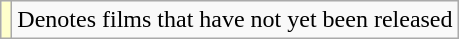<table class="wikitable">
<tr>
<td style="background:#ffc;"></td>
<td>Denotes films that have not yet been released</td>
</tr>
</table>
